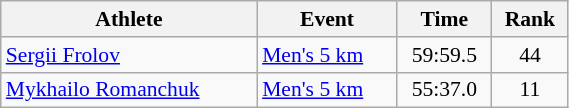<table class="wikitable" style="text-align:center; font-size:90%; width:30%;">
<tr>
<th>Athlete</th>
<th>Event</th>
<th>Time</th>
<th>Rank</th>
</tr>
<tr>
<td align=left><a href='#'>Sergii Frolov</a></td>
<td align=left><a href='#'>Men's 5 km</a></td>
<td>59:59.5</td>
<td>44</td>
</tr>
<tr>
<td align=left><a href='#'>Mykhailo Romanchuk</a></td>
<td align=left><a href='#'>Men's 5 km</a></td>
<td>55:37.0</td>
<td>11</td>
</tr>
</table>
